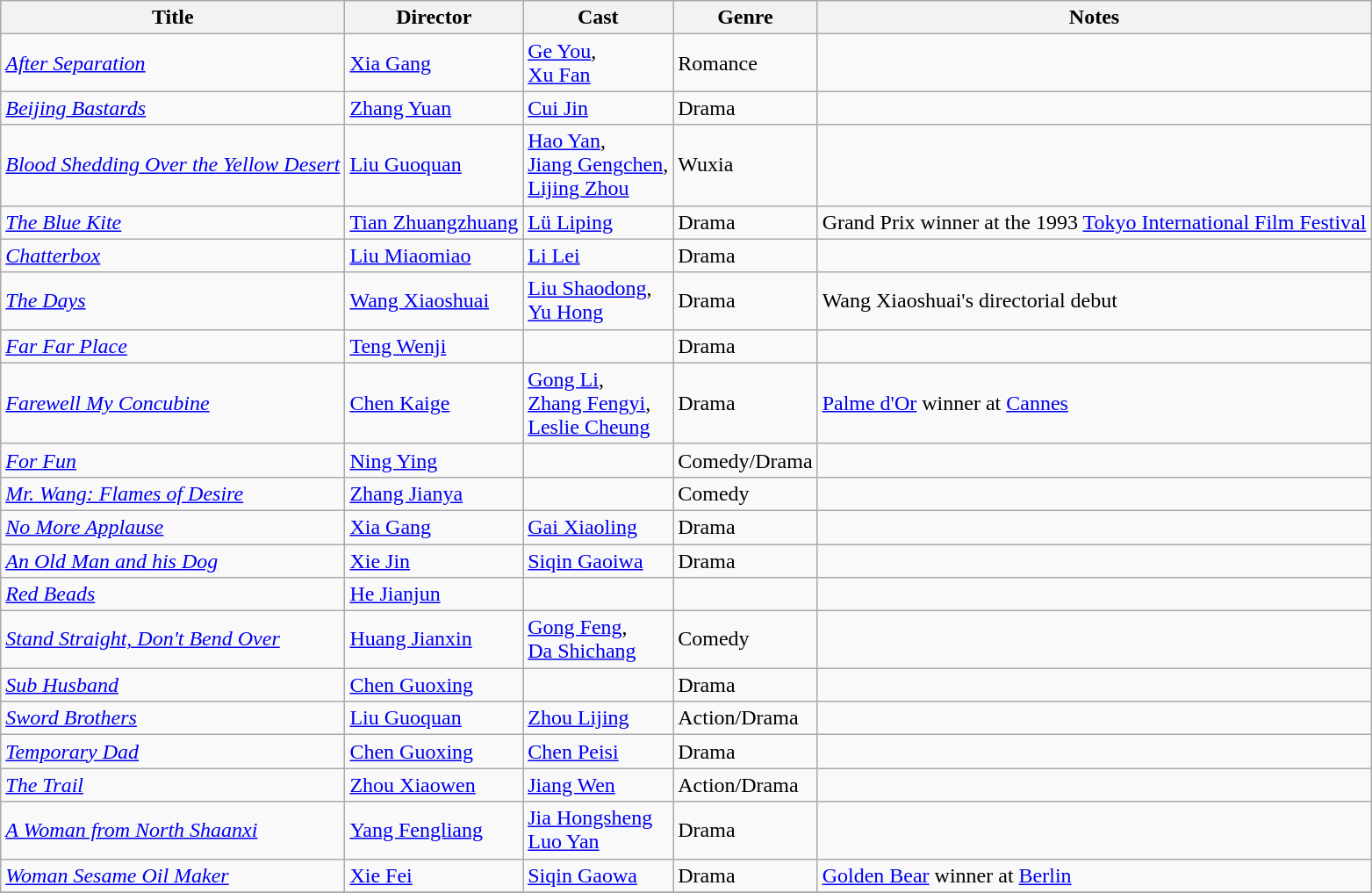<table class="wikitable sortable">
<tr>
<th>Title</th>
<th>Director</th>
<th>Cast</th>
<th>Genre</th>
<th>Notes</th>
</tr>
<tr>
<td><em><a href='#'>After Separation</a></em></td>
<td><a href='#'>Xia Gang</a></td>
<td><a href='#'>Ge You</a>,<br><a href='#'>Xu Fan</a></td>
<td>Romance</td>
<td></td>
</tr>
<tr>
<td><em><a href='#'>Beijing Bastards</a></em></td>
<td><a href='#'>Zhang Yuan</a></td>
<td><a href='#'>Cui Jin</a></td>
<td>Drama</td>
<td></td>
</tr>
<tr>
<td><em><a href='#'>Blood Shedding Over the Yellow Desert</a></em></td>
<td><a href='#'>Liu Guoquan</a></td>
<td><a href='#'>Hao Yan</a>,<br><a href='#'>Jiang Gengchen</a>,<br><a href='#'>Lijing Zhou</a></td>
<td>Wuxia</td>
<td></td>
</tr>
<tr>
<td><em><a href='#'>The Blue Kite</a></em></td>
<td><a href='#'>Tian Zhuangzhuang</a></td>
<td><a href='#'>Lü Liping</a></td>
<td>Drama</td>
<td>Grand Prix winner at the 1993 <a href='#'>Tokyo International Film Festival</a></td>
</tr>
<tr>
<td><em><a href='#'>Chatterbox</a></em></td>
<td><a href='#'>Liu Miaomiao</a></td>
<td><a href='#'>Li Lei</a></td>
<td>Drama</td>
<td></td>
</tr>
<tr>
<td><em><a href='#'>The Days</a></em></td>
<td><a href='#'>Wang Xiaoshuai</a></td>
<td><a href='#'>Liu Shaodong</a>,<br><a href='#'>Yu Hong</a></td>
<td>Drama</td>
<td>Wang Xiaoshuai's directorial debut</td>
</tr>
<tr>
<td><em><a href='#'>Far Far Place</a></em></td>
<td><a href='#'>Teng Wenji</a></td>
<td></td>
<td>Drama</td>
<td></td>
</tr>
<tr>
<td><em><a href='#'>Farewell My Concubine</a></em></td>
<td><a href='#'>Chen Kaige</a></td>
<td><a href='#'>Gong Li</a>,<br><a href='#'>Zhang Fengyi</a>,<br><a href='#'>Leslie Cheung</a></td>
<td>Drama</td>
<td><a href='#'>Palme d'Or</a> winner at <a href='#'>Cannes</a></td>
</tr>
<tr>
<td><em><a href='#'>For Fun</a></em></td>
<td><a href='#'>Ning Ying</a></td>
<td></td>
<td>Comedy/Drama</td>
<td></td>
</tr>
<tr>
<td><em><a href='#'>Mr. Wang: Flames of Desire</a></em></td>
<td><a href='#'>Zhang Jianya</a></td>
<td></td>
<td>Comedy</td>
<td></td>
</tr>
<tr>
<td><em><a href='#'>No More Applause</a></em></td>
<td><a href='#'>Xia Gang</a></td>
<td><a href='#'>Gai Xiaoling</a></td>
<td>Drama</td>
<td></td>
</tr>
<tr>
<td><em><a href='#'>An Old Man and his Dog</a></em></td>
<td><a href='#'>Xie Jin</a></td>
<td><a href='#'>Siqin Gaoiwa</a></td>
<td>Drama</td>
<td></td>
</tr>
<tr>
<td><em><a href='#'>Red Beads</a></em></td>
<td><a href='#'>He Jianjun</a></td>
<td></td>
<td></td>
<td></td>
</tr>
<tr>
<td><em><a href='#'>Stand Straight, Don't Bend Over</a></em></td>
<td><a href='#'>Huang Jianxin</a></td>
<td><a href='#'>Gong Feng</a>,<br><a href='#'>Da Shichang</a></td>
<td>Comedy</td>
<td></td>
</tr>
<tr>
<td><em><a href='#'>Sub Husband</a></em></td>
<td><a href='#'>Chen Guoxing</a></td>
<td></td>
<td>Drama</td>
<td></td>
</tr>
<tr>
<td><em><a href='#'>Sword Brothers</a></em></td>
<td><a href='#'>Liu Guoquan</a></td>
<td><a href='#'>Zhou Lijing</a></td>
<td>Action/Drama</td>
<td></td>
</tr>
<tr>
<td><em><a href='#'>Temporary Dad</a></em></td>
<td><a href='#'>Chen Guoxing</a></td>
<td><a href='#'>Chen Peisi</a></td>
<td>Drama</td>
<td></td>
</tr>
<tr>
<td><em><a href='#'>The Trail</a></em></td>
<td><a href='#'>Zhou Xiaowen</a></td>
<td><a href='#'>Jiang Wen</a></td>
<td>Action/Drama</td>
<td></td>
</tr>
<tr>
<td><em><a href='#'>A Woman from North Shaanxi</a></em></td>
<td><a href='#'>Yang Fengliang</a></td>
<td><a href='#'>Jia Hongsheng</a><br><a href='#'>Luo Yan</a></td>
<td>Drama</td>
</tr>
<tr>
<td><em><a href='#'>Woman Sesame Oil Maker</a></em></td>
<td><a href='#'>Xie Fei</a></td>
<td><a href='#'>Siqin Gaowa</a></td>
<td>Drama</td>
<td><a href='#'>Golden Bear</a> winner at <a href='#'>Berlin</a></td>
</tr>
<tr>
</tr>
</table>
